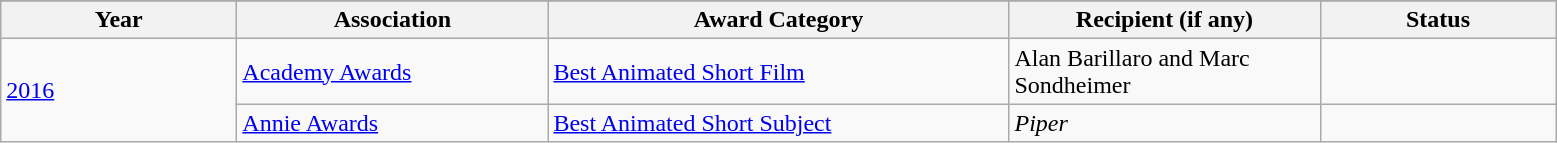<table class="wikitable sortable">
<tr>
</tr>
<tr>
<th width="150"><strong>Year</strong></th>
<th width="200"><strong>Association</strong></th>
<th width="300"><strong>Award Category</strong></th>
<th width="200"><strong>Recipient (if any)</strong></th>
<th width="150"><strong>Status</strong></th>
</tr>
<tr>
<td rowspan=2><a href='#'>2016</a></td>
<td><a href='#'>Academy Awards</a></td>
<td><a href='#'>Best Animated Short Film</a></td>
<td>Alan Barillaro and Marc Sondheimer</td>
<td></td>
</tr>
<tr>
<td><a href='#'>Annie Awards</a></td>
<td><a href='#'>Best Animated Short Subject</a></td>
<td><em>Piper</em></td>
<td></td>
</tr>
</table>
